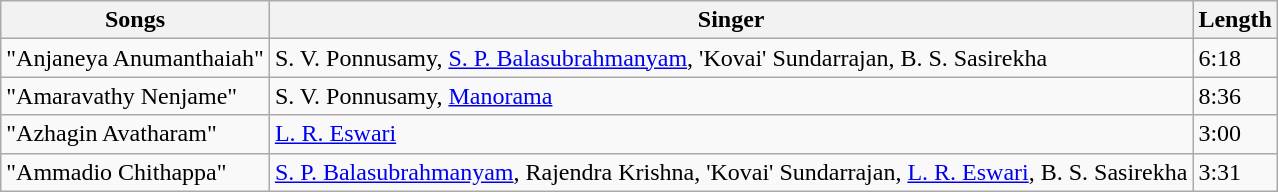<table class="wikitable">
<tr>
<th>Songs</th>
<th>Singer</th>
<th>Length</th>
</tr>
<tr>
<td>"Anjaneya Anumanthaiah"</td>
<td>S. V. Ponnusamy, <a href='#'>S. P. Balasubrahmanyam</a>, 'Kovai' Sundarrajan, B. S. Sasirekha</td>
<td>6:18</td>
</tr>
<tr>
<td>"Amaravathy Nenjame"</td>
<td>S. V. Ponnusamy, <a href='#'>Manorama</a></td>
<td>8:36</td>
</tr>
<tr>
<td>"Azhagin Avatharam"</td>
<td><a href='#'>L. R. Eswari</a></td>
<td>3:00</td>
</tr>
<tr>
<td>"Ammadio Chithappa"</td>
<td><a href='#'>S. P. Balasubrahmanyam</a>, Rajendra Krishna, 'Kovai' Sundarrajan, <a href='#'>L. R. Eswari</a>, B. S. Sasirekha</td>
<td>3:31</td>
</tr>
</table>
